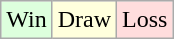<table class="wikitable">
<tr>
<td bgcolor=ddffdd>Win</td>
<td bgcolor=ffffdd>Draw</td>
<td bgcolor="#ffdddd">Loss</td>
</tr>
</table>
